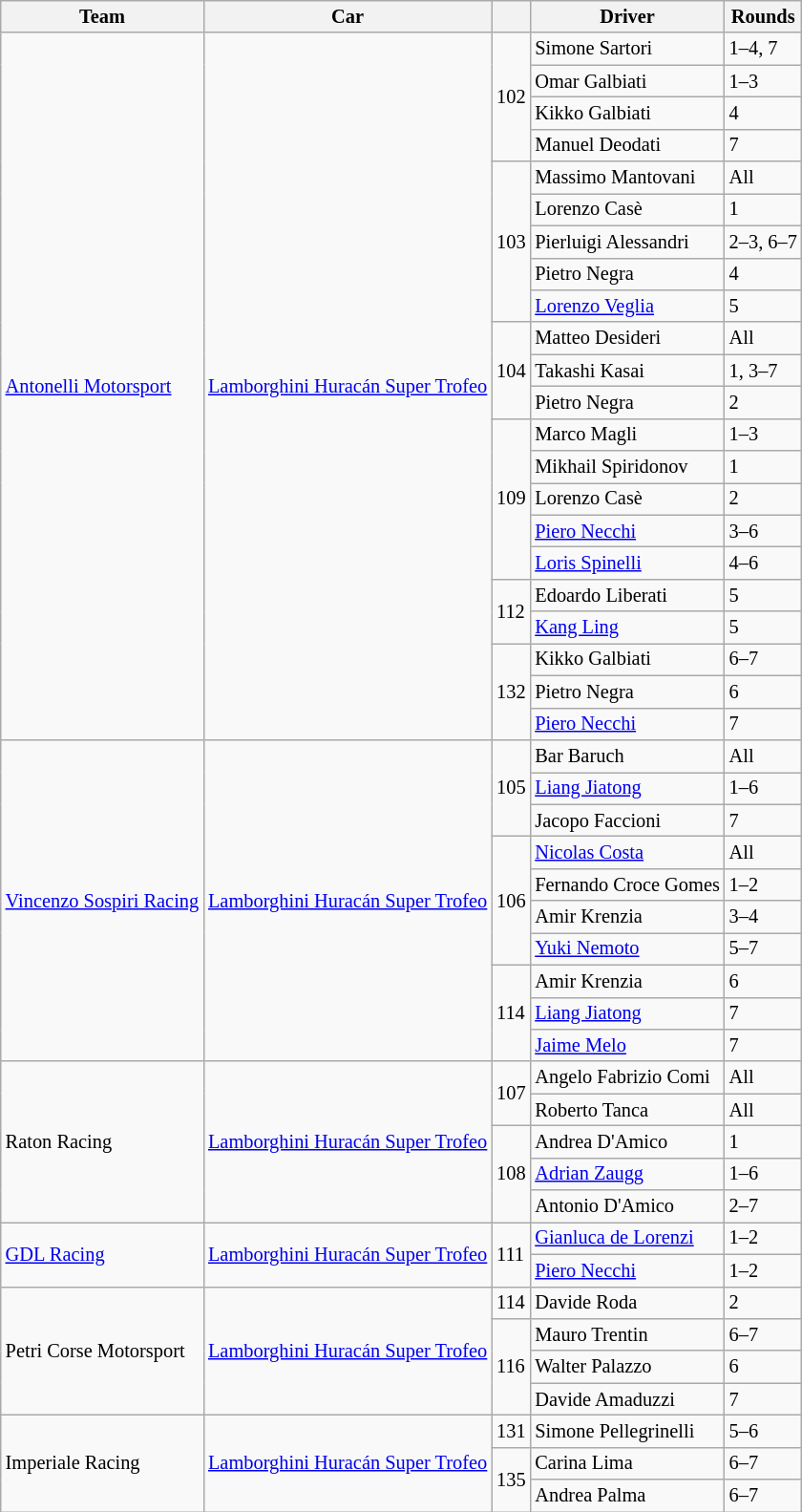<table class="wikitable" style="font-size: 85%;">
<tr>
<th>Team</th>
<th>Car</th>
<th></th>
<th>Driver</th>
<th>Rounds</th>
</tr>
<tr>
<td rowspan=22> <a href='#'>Antonelli Motorsport</a></td>
<td rowspan=22><a href='#'>Lamborghini Huracán Super Trofeo</a></td>
<td rowspan=4>102</td>
<td> Simone Sartori</td>
<td>1–4, 7</td>
</tr>
<tr>
<td> Omar Galbiati</td>
<td>1–3</td>
</tr>
<tr>
<td> Kikko Galbiati</td>
<td>4</td>
</tr>
<tr>
<td> Manuel Deodati</td>
<td>7</td>
</tr>
<tr>
<td rowspan=5>103</td>
<td> Massimo Mantovani</td>
<td>All</td>
</tr>
<tr>
<td> Lorenzo Casè</td>
<td>1</td>
</tr>
<tr>
<td> Pierluigi Alessandri</td>
<td>2–3, 6–7</td>
</tr>
<tr>
<td> Pietro Negra</td>
<td>4</td>
</tr>
<tr>
<td> <a href='#'>Lorenzo Veglia</a></td>
<td>5</td>
</tr>
<tr>
<td rowspan=3>104</td>
<td> Matteo Desideri</td>
<td>All</td>
</tr>
<tr>
<td> Takashi Kasai</td>
<td>1, 3–7</td>
</tr>
<tr>
<td> Pietro Negra</td>
<td>2</td>
</tr>
<tr>
<td rowspan=5>109</td>
<td> Marco Magli</td>
<td>1–3</td>
</tr>
<tr>
<td> Mikhail Spiridonov</td>
<td>1</td>
</tr>
<tr>
<td> Lorenzo Casè</td>
<td>2</td>
</tr>
<tr>
<td> <a href='#'>Piero Necchi</a></td>
<td>3–6</td>
</tr>
<tr>
<td> <a href='#'>Loris Spinelli</a></td>
<td>4–6</td>
</tr>
<tr>
<td rowspan=2>112</td>
<td> Edoardo Liberati</td>
<td>5</td>
</tr>
<tr>
<td> <a href='#'>Kang Ling</a></td>
<td>5</td>
</tr>
<tr>
<td rowspan=3>132</td>
<td> Kikko Galbiati</td>
<td>6–7</td>
</tr>
<tr>
<td> Pietro Negra</td>
<td>6</td>
</tr>
<tr>
<td> <a href='#'>Piero Necchi</a></td>
<td>7</td>
</tr>
<tr>
<td rowspan=10> <a href='#'>Vincenzo Sospiri Racing</a></td>
<td rowspan=10><a href='#'>Lamborghini Huracán Super Trofeo</a></td>
<td rowspan=3>105</td>
<td> Bar Baruch</td>
<td>All</td>
</tr>
<tr>
<td> <a href='#'>Liang Jiatong</a></td>
<td>1–6</td>
</tr>
<tr>
<td> Jacopo Faccioni</td>
<td>7</td>
</tr>
<tr>
<td rowspan=4>106</td>
<td> <a href='#'>Nicolas Costa</a></td>
<td>All</td>
</tr>
<tr>
<td> Fernando Croce Gomes</td>
<td>1–2</td>
</tr>
<tr>
<td> Amir Krenzia</td>
<td>3–4</td>
</tr>
<tr>
<td> <a href='#'>Yuki Nemoto</a></td>
<td>5–7</td>
</tr>
<tr>
<td rowspan=3>114</td>
<td> Amir Krenzia</td>
<td>6</td>
</tr>
<tr>
<td> <a href='#'>Liang Jiatong</a></td>
<td>7</td>
</tr>
<tr>
<td> <a href='#'>Jaime Melo</a></td>
<td>7</td>
</tr>
<tr>
<td rowspan=5> Raton Racing</td>
<td rowspan=5><a href='#'>Lamborghini Huracán Super Trofeo</a></td>
<td rowspan=2>107</td>
<td> Angelo Fabrizio Comi</td>
<td>All</td>
</tr>
<tr>
<td> Roberto Tanca</td>
<td>All</td>
</tr>
<tr>
<td rowspan=3>108</td>
<td> Andrea D'Amico</td>
<td>1</td>
</tr>
<tr>
<td> <a href='#'>Adrian Zaugg</a></td>
<td>1–6</td>
</tr>
<tr>
<td> Antonio D'Amico</td>
<td>2–7</td>
</tr>
<tr>
<td rowspan=2> <a href='#'>GDL Racing</a></td>
<td rowspan=2><a href='#'>Lamborghini Huracán Super Trofeo</a></td>
<td rowspan=2>111</td>
<td> <a href='#'>Gianluca de Lorenzi</a></td>
<td>1–2</td>
</tr>
<tr>
<td> <a href='#'>Piero Necchi</a></td>
<td>1–2</td>
</tr>
<tr>
<td rowspan=4> Petri Corse Motorsport</td>
<td rowspan=4><a href='#'>Lamborghini Huracán Super Trofeo</a></td>
<td>114</td>
<td> Davide Roda</td>
<td>2</td>
</tr>
<tr>
<td rowspan=3>116</td>
<td> Mauro Trentin</td>
<td>6–7</td>
</tr>
<tr>
<td> Walter Palazzo</td>
<td>6</td>
</tr>
<tr>
<td> Davide Amaduzzi</td>
<td>7</td>
</tr>
<tr>
<td rowspan=3> Imperiale Racing</td>
<td rowspan=3><a href='#'>Lamborghini Huracán Super Trofeo</a></td>
<td>131</td>
<td> Simone Pellegrinelli</td>
<td>5–6</td>
</tr>
<tr>
<td rowspan=2>135</td>
<td> Carina Lima</td>
<td>6–7</td>
</tr>
<tr>
<td> Andrea Palma</td>
<td>6–7</td>
</tr>
</table>
